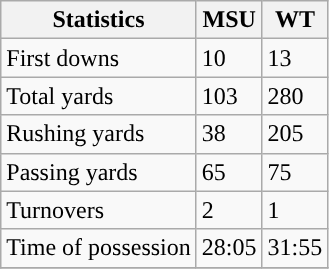<table class="wikitable" style="float: left;">
<tr>
<th>Statistics</th>
<th>MSU</th>
<th>WT</th>
</tr>
<tr>
<td>First downs</td>
<td>10</td>
<td>13</td>
</tr>
<tr>
<td>Total yards</td>
<td>103</td>
<td>280</td>
</tr>
<tr>
<td>Rushing yards</td>
<td>38</td>
<td>205</td>
</tr>
<tr>
<td>Passing yards</td>
<td>65</td>
<td>75</td>
</tr>
<tr>
<td>Turnovers</td>
<td>2</td>
<td>1</td>
</tr>
<tr>
<td>Time of possession</td>
<td>28:05</td>
<td>31:55</td>
</tr>
<tr>
</tr>
</table>
